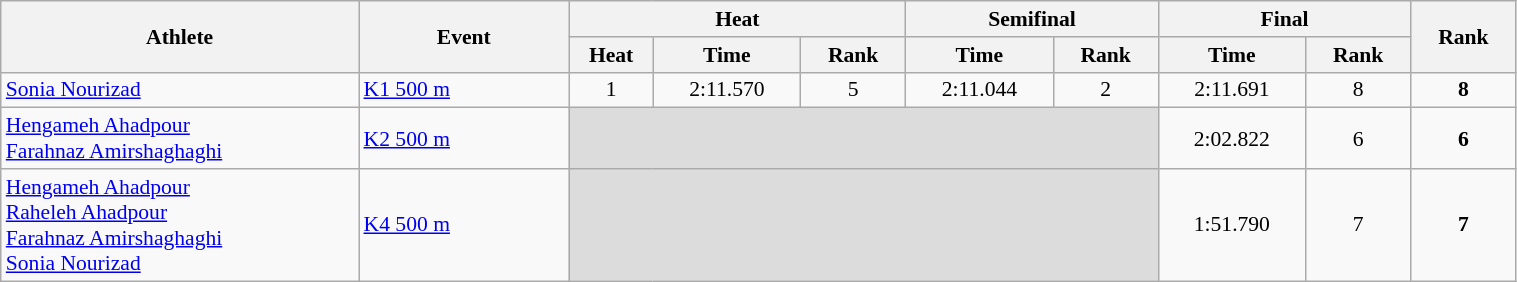<table class="wikitable" width="80%" style="text-align:center; font-size:90%">
<tr>
<th rowspan="2" width="17%">Athlete</th>
<th rowspan="2" width="10%">Event</th>
<th colspan="3">Heat</th>
<th colspan="2">Semifinal</th>
<th colspan="2">Final</th>
<th rowspan="2" width="5%">Rank</th>
</tr>
<tr>
<th width="4%">Heat</th>
<th width="7%">Time</th>
<th width="5%">Rank</th>
<th width="7%">Time</th>
<th width="5%">Rank</th>
<th width="7%">Time</th>
<th width="5%">Rank</th>
</tr>
<tr>
<td align="left"><a href='#'>Sonia Nourizad</a></td>
<td align="left"><a href='#'>K1 500 m</a></td>
<td>1</td>
<td>2:11.570</td>
<td>5 <strong></strong></td>
<td>2:11.044</td>
<td>2 <strong></strong></td>
<td>2:11.691</td>
<td>8</td>
<td align=center><strong>8</strong></td>
</tr>
<tr>
<td align="left"><a href='#'>Hengameh Ahadpour</a><br><a href='#'>Farahnaz Amirshaghaghi</a></td>
<td align="left"><a href='#'>K2 500 m</a></td>
<td colspan=5 bgcolor=#DCDCDC></td>
<td>2:02.822</td>
<td>6</td>
<td align=center><strong>6</strong></td>
</tr>
<tr>
<td align="left"><a href='#'>Hengameh Ahadpour</a><br><a href='#'>Raheleh Ahadpour</a><br><a href='#'>Farahnaz Amirshaghaghi</a><br><a href='#'>Sonia Nourizad</a></td>
<td align="left"><a href='#'>K4 500 m</a></td>
<td colspan=5 bgcolor=#DCDCDC></td>
<td>1:51.790</td>
<td>7</td>
<td align=center><strong>7</strong></td>
</tr>
</table>
